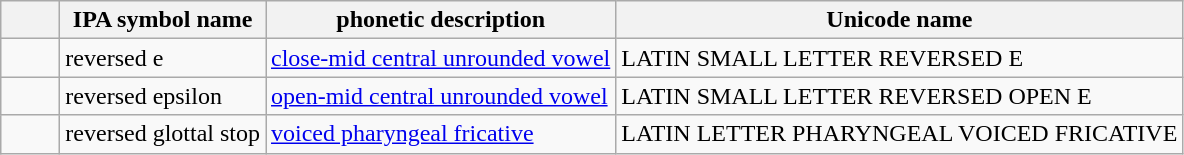<table class="wikitable">
<tr>
<th style="width:2em;"></th>
<th>IPA symbol name</th>
<th>phonetic description</th>
<th>Unicode name</th>
</tr>
<tr>
<td style="text-align:center;"></td>
<td>reversed e</td>
<td><a href='#'>close-mid central unrounded vowel</a></td>
<td>LATIN SMALL LETTER REVERSED E</td>
</tr>
<tr>
<td style="text-align:center;"></td>
<td>reversed epsilon</td>
<td><a href='#'>open-mid central unrounded vowel</a></td>
<td>LATIN SMALL LETTER REVERSED OPEN E</td>
</tr>
<tr>
<td style="text-align:center;"></td>
<td>reversed glottal stop </td>
<td><a href='#'>voiced pharyngeal fricative</a></td>
<td>LATIN LETTER PHARYNGEAL VOICED FRICATIVE</td>
</tr>
</table>
